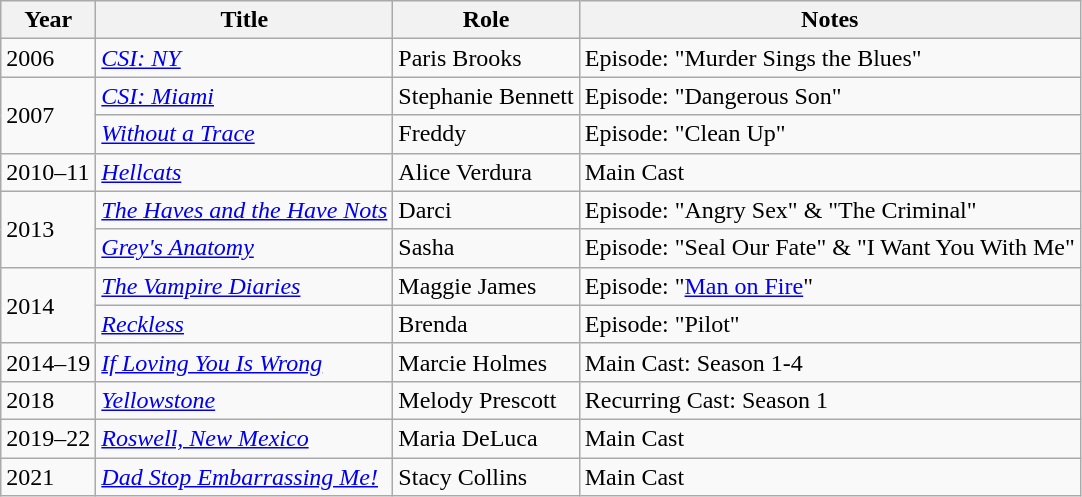<table class="wikitable plainrowheaders sortable" style="margin-right: 0;">
<tr>
<th>Year</th>
<th>Title</th>
<th>Role</th>
<th>Notes</th>
</tr>
<tr>
<td>2006</td>
<td><em><a href='#'>CSI: NY</a></em></td>
<td>Paris Brooks</td>
<td>Episode: "Murder Sings the Blues"</td>
</tr>
<tr>
<td rowspan=2>2007</td>
<td><em><a href='#'>CSI: Miami</a></em></td>
<td>Stephanie Bennett</td>
<td>Episode: "Dangerous Son"</td>
</tr>
<tr>
<td><em><a href='#'>Without a Trace</a></em></td>
<td>Freddy</td>
<td>Episode: "Clean Up"</td>
</tr>
<tr>
<td>2010–11</td>
<td><em><a href='#'>Hellcats</a></em></td>
<td>Alice Verdura</td>
<td>Main Cast</td>
</tr>
<tr>
<td rowspan=2>2013</td>
<td><em><a href='#'>The Haves and the Have Nots</a></em></td>
<td>Darci</td>
<td>Episode: "Angry Sex" & "The Criminal"</td>
</tr>
<tr>
<td><em><a href='#'>Grey's Anatomy</a></em></td>
<td>Sasha</td>
<td>Episode: "Seal Our Fate" & "I Want You With Me"</td>
</tr>
<tr>
<td rowspan=2>2014</td>
<td><em><a href='#'>The Vampire Diaries</a></em></td>
<td>Maggie James</td>
<td>Episode: "<a href='#'>Man on Fire</a>"</td>
</tr>
<tr>
<td><em><a href='#'>Reckless</a></em></td>
<td>Brenda</td>
<td>Episode: "Pilot"</td>
</tr>
<tr>
<td>2014–19</td>
<td><em><a href='#'>If Loving You Is Wrong</a></em></td>
<td>Marcie Holmes</td>
<td>Main Cast: Season 1-4</td>
</tr>
<tr>
<td>2018</td>
<td><em><a href='#'>Yellowstone</a></em></td>
<td>Melody Prescott</td>
<td>Recurring Cast: Season 1</td>
</tr>
<tr>
<td>2019–22</td>
<td><em><a href='#'>Roswell, New Mexico</a></em></td>
<td>Maria DeLuca</td>
<td>Main Cast</td>
</tr>
<tr>
<td>2021</td>
<td><em><a href='#'>Dad Stop Embarrassing Me!</a></em></td>
<td>Stacy Collins</td>
<td>Main Cast</td>
</tr>
</table>
